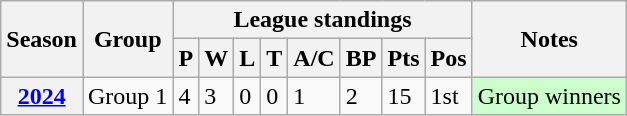<table class="wikitable sortable">
<tr>
<th scope="col" rowspan="2">Season</th>
<th scope="col" rowspan="2">Group</th>
<th scope="col" colspan="8">League standings</th>
<th scope="col" rowspan="2">Notes</th>
</tr>
<tr>
<th scope="col">P</th>
<th scope="col">W</th>
<th scope="col">L</th>
<th scope="col">T</th>
<th scope="col">A/C</th>
<th scope="col">BP</th>
<th scope="col">Pts</th>
<th scope="col">Pos</th>
</tr>
<tr>
<th scope="row"><a href='#'>2024</a></th>
<td>Group 1</td>
<td>4</td>
<td>3</td>
<td>0</td>
<td>0</td>
<td>1</td>
<td>2</td>
<td>15</td>
<td>1st</td>
<td style="background: #cfc;">Group winners</td>
</tr>
</table>
